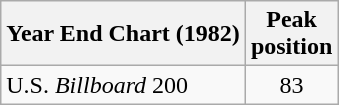<table class="wikitable">
<tr>
<th>Year End Chart (1982)</th>
<th>Peak<br>position</th>
</tr>
<tr>
<td>U.S. <em>Billboard</em> 200</td>
<td align="center">83</td>
</tr>
</table>
